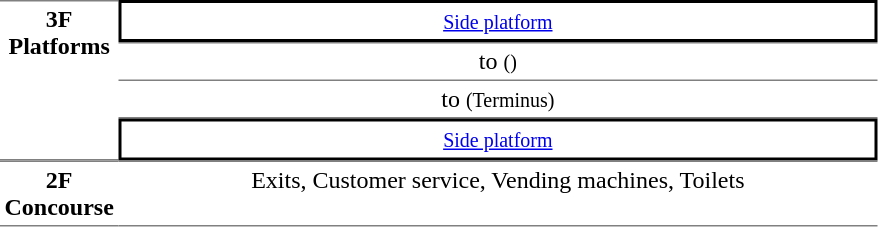<table table border=0 cellspacing=0 cellpadding=3>
<tr>
<td style="border-bottom:solid 1px gray;border-top:solid 1px gray;text-align:center" rowspan="4" valign=top width=50><strong>3F<br>Platforms</strong></td>
<td style="border-right:solid 2px black;border-left:solid 2px black;border-top:solid 2px black;border-bottom:solid 2px black;text-align:center;"><small><a href='#'>Side platform</a></small></td>
</tr>
<tr>
<td style="border-bottom:solid 1px gray;border-top:solid 1px gray;text-align:center;">  to  <small>()</small></td>
</tr>
<tr>
<td style="border-bottom:solid 1px gray;text-align:center;"> to  <small>(Terminus)</small> </td>
</tr>
<tr>
<td style="border-right:solid 2px black;border-left:solid 2px black;border-top:solid 2px black;border-bottom:solid 2px black;text-align:center;"><small><a href='#'>Side platform</a></small></td>
</tr>
<tr>
<td style="border-bottom:solid 1px gray; border-top:solid 1px gray;text-align:center" valign=top><strong>2F<br>Concourse</strong></td>
<td style="border-bottom:solid 1px gray; border-top:solid 1px gray;text-align:center" valign=top width=500>Exits, Customer service, Vending machines, Toilets</td>
</tr>
</table>
